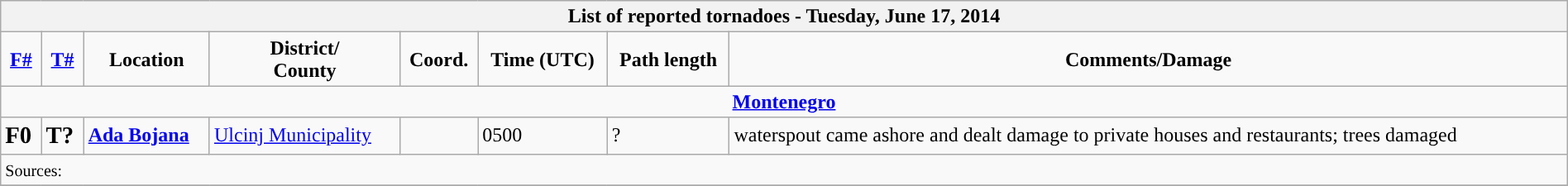<table class="wikitable collapsible" width="100%">
<tr>
<th colspan="8">List of reported tornadoes - Tuesday, June 17, 2014</th>
</tr>
<tr>
<td style="text-align: center;"><strong><a href='#'>F#</a></strong></td>
<td style="text-align: center;"><strong><a href='#'>T#</a></strong></td>
<td style="text-align: center;"><strong>Location</strong></td>
<td style="text-align: center;"><strong>District/<br>County</strong></td>
<td style="text-align: center;"><strong>Coord.</strong></td>
<td style="text-align: center;"><strong>Time (UTC)</strong></td>
<td style="text-align: center;"><strong>Path length</strong></td>
<td style="text-align: center;"><strong>Comments/Damage</strong></td>
</tr>
<tr>
<td colspan="8" align=center><strong><a href='#'>Montenegro</a></strong></td>
</tr>
<tr>
<td><big><strong>F0</strong></big></td>
<td><big><strong>T?</strong></big></td>
<td><strong><a href='#'>Ada Bojana</a></strong></td>
<td><a href='#'>Ulcinj Municipality</a></td>
<td></td>
<td>0500</td>
<td>?</td>
<td>waterspout came ashore and dealt damage to private houses and restaurants; trees damaged</td>
</tr>
<tr>
<td colspan="8"><small>Sources:</small></td>
</tr>
<tr>
</tr>
</table>
